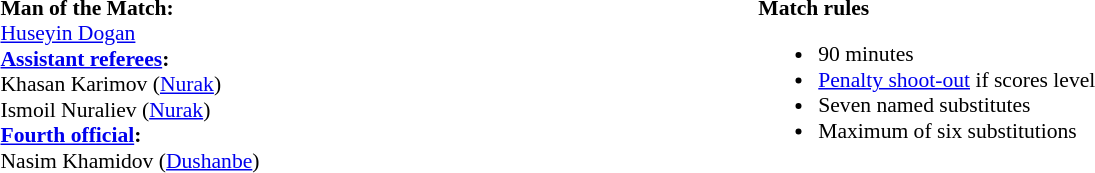<table style="width:100%;font-size:90%">
<tr>
<td style="width:40%;vertical-align:top"><br><strong>Man of the Match:</strong>
<br> <a href='#'>Huseyin Dogan</a> <br>
<strong><a href='#'>Assistant referees</a>:</strong>
<br> Khasan Karimov (<a href='#'>Nurak</a>)
<br> Ismoil Nuraliev (<a href='#'>Nurak</a>)
<br><strong><a href='#'>Fourth official</a>:</strong>
<br> Nasim Khamidov (<a href='#'>Dushanbe</a>)</td>
<td style="width:60%;vertical-align:top"><br><strong>Match rules</strong><ul><li>90 minutes</li><li><a href='#'>Penalty shoot-out</a> if scores level</li><li>Seven named substitutes</li><li>Maximum of six substitutions</li></ul></td>
</tr>
</table>
